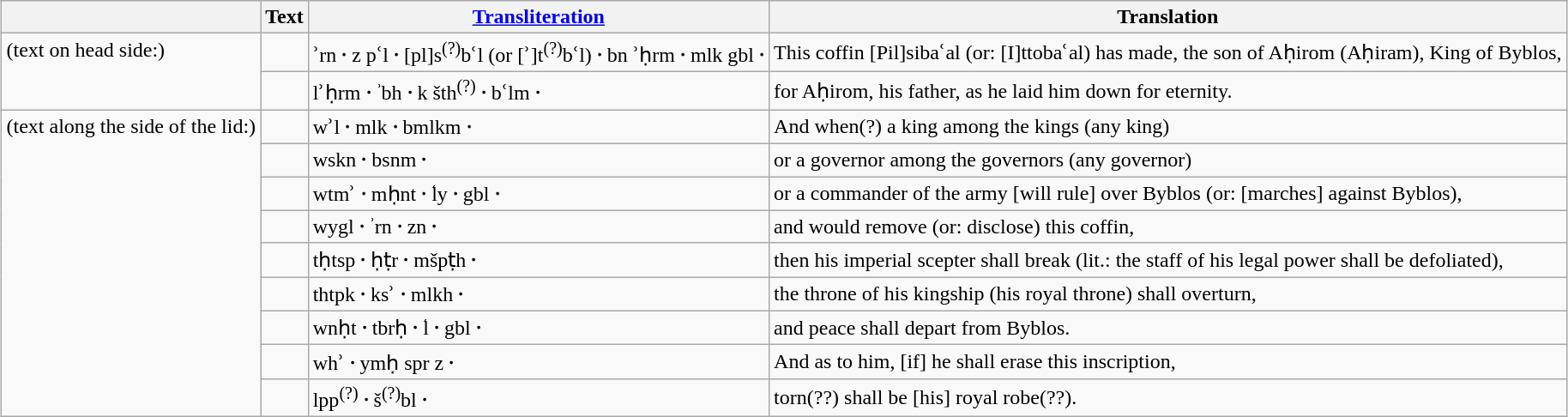<table class=wikitable style="margin:auto">
<tr>
<th></th>
<th>Text</th>
<th><a href='#'>Transliteration</a></th>
<th>Translation</th>
</tr>
<tr>
<td rowspan="2" valign="top">(text on head side:)</td>
<td></td>
<td>ʾrn 𐤟 z pʿl 𐤟 [pl]s<sup>(?)</sup>bʿl (or [ʾ]t<sup>(?)</sup>bʿl) 𐤟 bn ʾḥrm 𐤟 mlk gbl 𐤟</td>
<td>This coffin [Pil]sibaʿal (or: [I]ttobaʿal) has made, the son of Aḥirom (Aḥiram), King of Byblos,</td>
</tr>
<tr>
<td></td>
<td>lʾḥrm 𐤟 ʾbh 𐤟 k šth<sup>(?)</sup> 𐤟 bʿlm 𐤟</td>
<td>for Aḥirom, his father, as he laid him down for eternity.</td>
</tr>
<tr>
<td rowspan="9" valign="top">(text along the side of the lid:)</td>
<td></td>
<td>wʾl 𐤟 mlk 𐤟 bmlkm 𐤟</td>
<td>And when(?) a king among the kings (any king)</td>
</tr>
<tr>
<td></td>
<td>wskn 𐤟 bs<k>nm 𐤟</td>
<td>or a governor among the governors (any governor)</td>
</tr>
<tr>
<td></td>
<td>wtmʾ 𐤟 mḥnt 𐤟 ʿly 𐤟 gbl 𐤟</td>
<td>or a commander of the army [will rule] over Byblos (or: [marches] against Byblos),</td>
</tr>
<tr>
<td></td>
<td>wygl 𐤟 ʾrn 𐤟 zn 𐤟</td>
<td>and would remove (or: disclose) this coffin,</td>
</tr>
<tr>
<td></td>
<td>tḥtsp 𐤟 ḥṭr 𐤟 mšpṭh 𐤟</td>
<td>then his imperial scepter shall break (lit.: the staff of his legal power shall be defoliated),</td>
</tr>
<tr>
<td></td>
<td>thtpk 𐤟 ksʾ 𐤟 mlkh 𐤟</td>
<td>the throne of his kingship (his royal throne) shall overturn,</td>
</tr>
<tr>
<td></td>
<td>wnḥt 𐤟 tbrḥ 𐤟 ʿl 𐤟 gbl 𐤟</td>
<td>and peace shall depart from Byblos.</td>
</tr>
<tr>
<td></td>
<td>whʾ 𐤟 ymḥ spr z 𐤟</td>
<td>And as to him, [if] he shall erase this inscription,</td>
</tr>
<tr>
<td></td>
<td>lpp<sup>(?)</sup> 𐤟 š<sup>(?)</sup>bl 𐤟</td>
<td>torn(??) shall be [his] royal robe(??).</td>
</tr>
</table>
